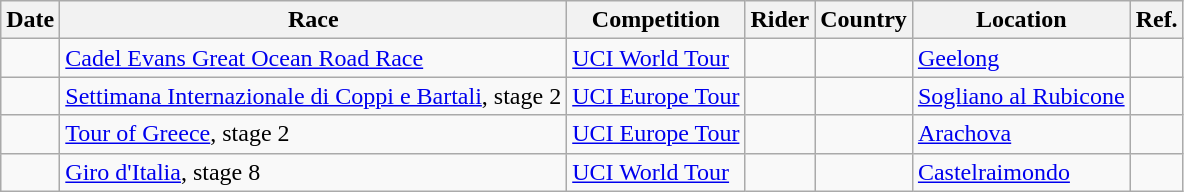<table class="wikitable sortable">
<tr>
<th>Date</th>
<th>Race</th>
<th>Competition</th>
<th>Rider</th>
<th>Country</th>
<th>Location</th>
<th class="unsortable">Ref.</th>
</tr>
<tr>
<td></td>
<td><a href='#'>Cadel Evans Great Ocean Road Race</a></td>
<td><a href='#'>UCI World Tour</a></td>
<td></td>
<td></td>
<td><a href='#'>Geelong</a></td>
<td align="center"></td>
</tr>
<tr>
<td></td>
<td><a href='#'>Settimana Internazionale di Coppi e Bartali</a>, stage 2</td>
<td><a href='#'>UCI Europe Tour</a></td>
<td></td>
<td></td>
<td><a href='#'>Sogliano al Rubicone</a></td>
<td align="center"></td>
</tr>
<tr>
<td></td>
<td><a href='#'>Tour of Greece</a>, stage 2</td>
<td><a href='#'>UCI Europe Tour</a></td>
<td></td>
<td></td>
<td><a href='#'>Arachova</a></td>
<td align="center"></td>
</tr>
<tr>
<td></td>
<td><a href='#'>Giro d'Italia</a>, stage 8</td>
<td><a href='#'>UCI World Tour</a></td>
<td></td>
<td></td>
<td><a href='#'>Castelraimondo</a></td>
<td align="center"></td>
</tr>
</table>
